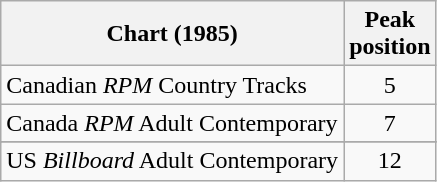<table class="wikitable sortable">
<tr>
<th align="left">Chart (1985)</th>
<th align="center">Peak<br>position</th>
</tr>
<tr>
<td align="left">Canadian <em>RPM</em> Country Tracks</td>
<td align="center">5</td>
</tr>
<tr>
<td>Canada <em>RPM</em> Adult Contemporary</td>
<td align="center">7</td>
</tr>
<tr>
</tr>
<tr>
<td>US <em>Billboard</em> Adult Contemporary</td>
<td align="center">12</td>
</tr>
</table>
